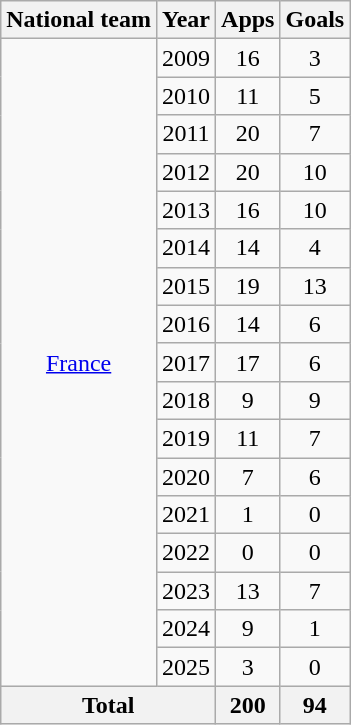<table class="wikitable" style="text-align:center">
<tr>
<th>National team</th>
<th>Year</th>
<th>Apps</th>
<th>Goals</th>
</tr>
<tr>
<td rowspan=17><a href='#'>France</a></td>
<td>2009</td>
<td>16</td>
<td>3</td>
</tr>
<tr>
<td>2010</td>
<td>11</td>
<td>5</td>
</tr>
<tr>
<td>2011</td>
<td>20</td>
<td>7</td>
</tr>
<tr>
<td>2012</td>
<td>20</td>
<td>10</td>
</tr>
<tr>
<td>2013</td>
<td>16</td>
<td>10</td>
</tr>
<tr>
<td>2014</td>
<td>14</td>
<td>4</td>
</tr>
<tr>
<td>2015</td>
<td>19</td>
<td>13</td>
</tr>
<tr>
<td>2016</td>
<td>14</td>
<td>6</td>
</tr>
<tr>
<td>2017</td>
<td>17</td>
<td>6</td>
</tr>
<tr>
<td>2018</td>
<td>9</td>
<td>9</td>
</tr>
<tr>
<td>2019</td>
<td>11</td>
<td>7</td>
</tr>
<tr>
<td>2020</td>
<td>7</td>
<td>6</td>
</tr>
<tr>
<td>2021</td>
<td>1</td>
<td>0</td>
</tr>
<tr>
<td>2022</td>
<td>0</td>
<td>0</td>
</tr>
<tr>
<td>2023</td>
<td>13</td>
<td>7</td>
</tr>
<tr>
<td>2024</td>
<td>9</td>
<td>1</td>
</tr>
<tr>
<td>2025</td>
<td>3</td>
<td>0</td>
</tr>
<tr>
<th colspan=2>Total</th>
<th>200</th>
<th>94</th>
</tr>
</table>
